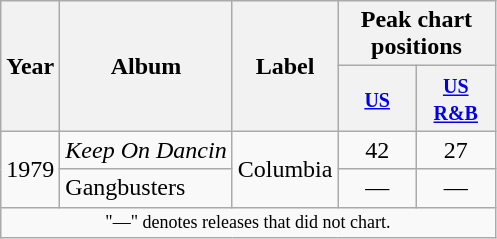<table class="wikitable">
<tr>
<th scope="col" rowspan="2">Year</th>
<th scope="col" rowspan="2">Album</th>
<th scope="col" rowspan="2">Label</th>
<th scope="col" colspan="2">Peak chart positions</th>
</tr>
<tr>
<th style="width:45px;"><small><a href='#'>US</a></small><br></th>
<th style="width:45px;"><small><a href='#'>US R&B</a></small><br></th>
</tr>
<tr>
<td rowspan="2">1979</td>
<td><em>Keep On Dancin<strong></td>
<td rowspan="2">Columbia</td>
<td align=center>42</td>
<td align=center>27</td>
</tr>
<tr>
<td></em>Gangbusters<em></td>
<td align=center>—</td>
<td align=center>—</td>
</tr>
<tr>
<td colspan="5" style="text-align:center; font-size:9pt;">"—" denotes releases that did not chart.</td>
</tr>
</table>
